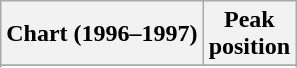<table class="wikitable sortable plainrowheaders" style="text-align:center">
<tr>
<th scope="col">Chart (1996–1997)</th>
<th scope="col">Peak<br>position</th>
</tr>
<tr>
</tr>
<tr>
</tr>
</table>
